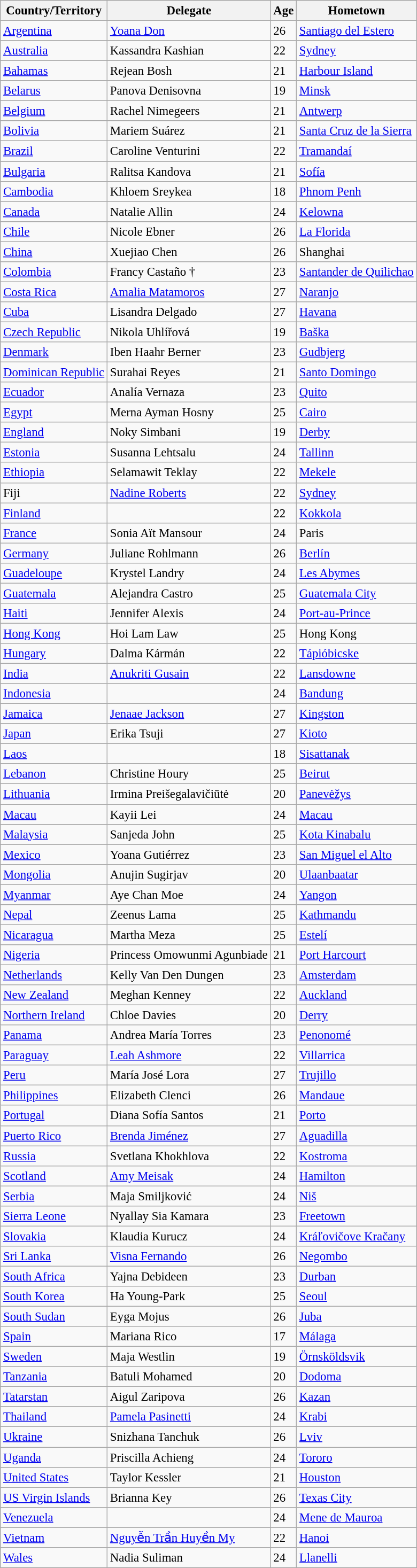<table class="wikitable sortable" style="font-size: 95%;">
<tr>
<th>Country/Territory</th>
<th>Delegate</th>
<th>Age</th>
<th>Hometown</th>
</tr>
<tr>
<td> <a href='#'>Argentina</a></td>
<td><a href='#'>Yoana Don</a></td>
<td>26</td>
<td><a href='#'>Santiago del Estero</a></td>
</tr>
<tr>
<td> <a href='#'>Australia</a></td>
<td>Kassandra Kashian</td>
<td>22</td>
<td><a href='#'>Sydney</a></td>
</tr>
<tr>
<td> <a href='#'>Bahamas</a></td>
<td>Rejean Bosh</td>
<td>21</td>
<td><a href='#'>Harbour Island</a></td>
</tr>
<tr>
<td> <a href='#'>Belarus</a></td>
<td>Panova Denisovna</td>
<td>19</td>
<td><a href='#'>Minsk</a></td>
</tr>
<tr>
<td> <a href='#'>Belgium</a></td>
<td>Rachel Nimegeers</td>
<td>21</td>
<td><a href='#'>Antwerp</a></td>
</tr>
<tr>
<td> <a href='#'>Bolivia</a></td>
<td>Mariem Suárez</td>
<td>21</td>
<td><a href='#'>Santa Cruz de la Sierra</a></td>
</tr>
<tr>
<td> <a href='#'>Brazil</a></td>
<td>Caroline Venturini</td>
<td>22</td>
<td><a href='#'>Tramandaí</a></td>
</tr>
<tr>
<td> <a href='#'>Bulgaria</a></td>
<td>Ralitsa Kandova</td>
<td>21</td>
<td><a href='#'>Sofía</a></td>
</tr>
<tr>
<td> <a href='#'>Cambodia</a></td>
<td>Khloem Sreykea</td>
<td>18</td>
<td><a href='#'>Phnom Penh</a></td>
</tr>
<tr>
<td> <a href='#'>Canada</a></td>
<td>Natalie Allin</td>
<td>24</td>
<td><a href='#'>Kelowna</a></td>
</tr>
<tr>
<td> <a href='#'>Chile</a></td>
<td>Nicole Ebner</td>
<td>26</td>
<td><a href='#'>La Florida</a></td>
</tr>
<tr>
<td> <a href='#'>China</a></td>
<td>Xuejiao Chen</td>
<td>26</td>
<td>Shanghai</td>
</tr>
<tr>
<td> <a href='#'>Colombia</a></td>
<td>Francy Castaño †</td>
<td>23</td>
<td><a href='#'>Santander de Quilichao</a></td>
</tr>
<tr>
<td> <a href='#'>Costa Rica</a></td>
<td><a href='#'>Amalia Matamoros</a></td>
<td>27</td>
<td><a href='#'>Naranjo</a></td>
</tr>
<tr>
<td> <a href='#'>Cuba</a></td>
<td>Lisandra Delgado</td>
<td>27</td>
<td><a href='#'>Havana</a></td>
</tr>
<tr>
<td> <a href='#'>Czech Republic</a></td>
<td>Nikola Uhlířová</td>
<td>19</td>
<td><a href='#'>Baška</a></td>
</tr>
<tr>
<td> <a href='#'>Denmark</a></td>
<td>Iben Haahr Berner</td>
<td>23</td>
<td><a href='#'>Gudbjerg</a></td>
</tr>
<tr>
<td> <a href='#'>Dominican Republic</a></td>
<td>Surahai Reyes</td>
<td>21</td>
<td><a href='#'>Santo Domingo</a></td>
</tr>
<tr>
<td> <a href='#'>Ecuador</a></td>
<td>Analía Vernaza</td>
<td>23</td>
<td><a href='#'>Quito</a></td>
</tr>
<tr>
<td> <a href='#'>Egypt</a></td>
<td>Merna Ayman Hosny</td>
<td>25</td>
<td><a href='#'>Cairo</a></td>
</tr>
<tr>
<td> <a href='#'>England</a></td>
<td>Noky Simbani</td>
<td>19</td>
<td><a href='#'>Derby</a></td>
</tr>
<tr>
<td> <a href='#'>Estonia</a></td>
<td>Susanna Lehtsalu</td>
<td>24</td>
<td><a href='#'>Tallinn</a></td>
</tr>
<tr>
<td> <a href='#'>Ethiopia</a></td>
<td>Selamawit Teklay</td>
<td>22</td>
<td><a href='#'>Mekele</a></td>
</tr>
<tr>
<td> Fiji</td>
<td><a href='#'>Nadine Roberts</a></td>
<td>22</td>
<td><a href='#'>Sydney</a></td>
</tr>
<tr>
<td> <a href='#'>Finland</a></td>
<td></td>
<td>22</td>
<td><a href='#'>Kokkola</a></td>
</tr>
<tr>
<td> <a href='#'>France</a></td>
<td>Sonia Aït Mansour</td>
<td>24</td>
<td>Paris</td>
</tr>
<tr>
<td> <a href='#'>Germany</a></td>
<td>Juliane Rohlmann</td>
<td>26</td>
<td><a href='#'>Berlín</a></td>
</tr>
<tr>
<td> <a href='#'>Guadeloupe</a></td>
<td>Krystel Landry</td>
<td>24</td>
<td><a href='#'>Les Abymes</a></td>
</tr>
<tr>
<td> <a href='#'>Guatemala</a></td>
<td>Alejandra Castro</td>
<td>25</td>
<td><a href='#'>Guatemala City</a></td>
</tr>
<tr>
<td> <a href='#'>Haiti</a></td>
<td>Jennifer Alexis</td>
<td>24</td>
<td><a href='#'>Port-au-Prince</a></td>
</tr>
<tr>
<td> <a href='#'>Hong Kong</a></td>
<td>Hoi Lam Law</td>
<td>25</td>
<td>Hong Kong</td>
</tr>
<tr>
<td> <a href='#'>Hungary</a></td>
<td>Dalma Kármán</td>
<td>22</td>
<td><a href='#'>Tápióbicske</a></td>
</tr>
<tr>
<td> <a href='#'>India</a></td>
<td><a href='#'>Anukriti Gusain</a></td>
<td>22</td>
<td><a href='#'>Lansdowne</a></td>
</tr>
<tr>
<td> <a href='#'>Indonesia</a></td>
<td></td>
<td>24</td>
<td><a href='#'>Bandung</a></td>
</tr>
<tr>
<td> <a href='#'>Jamaica</a></td>
<td><a href='#'>Jenaae Jackson</a></td>
<td>27</td>
<td><a href='#'>Kingston</a></td>
</tr>
<tr>
<td> <a href='#'>Japan</a></td>
<td>Erika Tsuji</td>
<td>27</td>
<td><a href='#'>Kioto</a></td>
</tr>
<tr>
<td> <a href='#'>Laos</a></td>
<td></td>
<td>18</td>
<td><a href='#'>Sisattanak</a></td>
</tr>
<tr>
<td> <a href='#'>Lebanon</a></td>
<td>Christine Houry</td>
<td>25</td>
<td><a href='#'>Beirut</a></td>
</tr>
<tr>
<td> <a href='#'>Lithuania</a></td>
<td>Irmina Preišegalavičiūtė</td>
<td>20</td>
<td><a href='#'>Panevėžys</a></td>
</tr>
<tr>
<td> <a href='#'>Macau</a></td>
<td>Kayii Lei</td>
<td>24</td>
<td><a href='#'>Macau</a></td>
</tr>
<tr>
<td> <a href='#'>Malaysia</a></td>
<td>Sanjeda John</td>
<td>25</td>
<td><a href='#'>Kota Kinabalu</a></td>
</tr>
<tr>
<td> <a href='#'>Mexico</a></td>
<td>Yoana Gutiérrez</td>
<td>23</td>
<td><a href='#'>San Miguel el Alto</a></td>
</tr>
<tr>
<td> <a href='#'>Mongolia</a></td>
<td>Anujin Sugirjav</td>
<td>20</td>
<td><a href='#'>Ulaanbaatar</a></td>
</tr>
<tr>
<td> <a href='#'>Myanmar</a></td>
<td>Aye Chan Moe</td>
<td>24</td>
<td><a href='#'>Yangon</a></td>
</tr>
<tr>
<td> <a href='#'>Nepal</a></td>
<td>Zeenus Lama</td>
<td>25</td>
<td><a href='#'>Kathmandu</a></td>
</tr>
<tr>
<td> <a href='#'>Nicaragua</a></td>
<td>Martha Meza</td>
<td>25</td>
<td><a href='#'>Estelí</a></td>
</tr>
<tr>
<td> <a href='#'>Nigeria</a></td>
<td>Princess Omowunmi Agunbiade</td>
<td>21</td>
<td><a href='#'>Port Harcourt</a></td>
</tr>
<tr>
<td> <a href='#'>Netherlands</a></td>
<td>Kelly Van Den Dungen</td>
<td>23</td>
<td><a href='#'>Amsterdam</a></td>
</tr>
<tr>
<td> <a href='#'>New Zealand</a></td>
<td>Meghan Kenney</td>
<td>22</td>
<td><a href='#'>Auckland</a></td>
</tr>
<tr>
<td> <a href='#'>Northern Ireland</a></td>
<td>Chloe Davies</td>
<td>20</td>
<td><a href='#'>Derry</a></td>
</tr>
<tr>
<td> <a href='#'>Panama</a></td>
<td>Andrea María Torres</td>
<td>23</td>
<td><a href='#'>Penonomé</a></td>
</tr>
<tr>
<td> <a href='#'>Paraguay</a></td>
<td><a href='#'>Leah Ashmore</a></td>
<td>22</td>
<td><a href='#'>Villarrica</a></td>
</tr>
<tr>
<td> <a href='#'>Peru</a></td>
<td>María José Lora</td>
<td>27</td>
<td><a href='#'>Trujillo</a></td>
</tr>
<tr>
<td> <a href='#'>Philippines</a></td>
<td>Elizabeth Clenci</td>
<td>26</td>
<td><a href='#'>Mandaue</a></td>
</tr>
<tr>
<td> <a href='#'>Portugal</a></td>
<td>Diana Sofía Santos</td>
<td>21</td>
<td><a href='#'>Porto</a></td>
</tr>
<tr>
<td> <a href='#'>Puerto Rico</a></td>
<td><a href='#'>Brenda Jiménez</a></td>
<td>27</td>
<td><a href='#'>Aguadilla</a></td>
</tr>
<tr>
<td> <a href='#'>Russia</a></td>
<td>Svetlana Khokhlova</td>
<td>22</td>
<td><a href='#'>Kostroma</a></td>
</tr>
<tr>
<td> <a href='#'>Scotland</a></td>
<td><a href='#'>Amy Meisak</a></td>
<td>24</td>
<td><a href='#'>Hamilton</a></td>
</tr>
<tr>
<td> <a href='#'>Serbia</a></td>
<td>Maja Smiljković</td>
<td>24</td>
<td><a href='#'>Niš</a></td>
</tr>
<tr>
<td> <a href='#'>Sierra Leone</a></td>
<td>Nyallay Sia Kamara</td>
<td>23</td>
<td><a href='#'>Freetown</a></td>
</tr>
<tr>
<td> <a href='#'>Slovakia</a></td>
<td>Klaudia Kurucz</td>
<td>24</td>
<td><a href='#'>Kráľovičove Kračany</a></td>
</tr>
<tr>
<td> <a href='#'>Sri Lanka</a></td>
<td><a href='#'>Visna Fernando</a></td>
<td>26</td>
<td><a href='#'>Negombo</a></td>
</tr>
<tr>
<td> <a href='#'>South Africa</a></td>
<td>Yajna Debideen</td>
<td>23</td>
<td><a href='#'>Durban</a></td>
</tr>
<tr>
<td> <a href='#'>South Korea</a></td>
<td>Ha Young-Park</td>
<td>25</td>
<td><a href='#'>Seoul</a></td>
</tr>
<tr>
<td> <a href='#'>South Sudan</a></td>
<td>Eyga Mojus</td>
<td>26</td>
<td><a href='#'>Juba</a></td>
</tr>
<tr>
<td> <a href='#'>Spain</a></td>
<td>Mariana Rico</td>
<td>17</td>
<td><a href='#'>Málaga</a></td>
</tr>
<tr>
<td> <a href='#'>Sweden</a></td>
<td>Maja Westlin</td>
<td>19</td>
<td><a href='#'>Örnsköldsvik</a></td>
</tr>
<tr>
<td> <a href='#'>Tanzania</a></td>
<td>Batuli Mohamed</td>
<td>20</td>
<td><a href='#'>Dodoma</a></td>
</tr>
<tr>
<td><a href='#'>Tatarstan</a></td>
<td>Aigul Zaripova</td>
<td>26</td>
<td><a href='#'>Kazan</a></td>
</tr>
<tr>
<td> <a href='#'>Thailand</a></td>
<td><a href='#'>Pamela Pasinetti</a></td>
<td>24</td>
<td><a href='#'>Krabi</a></td>
</tr>
<tr>
<td> <a href='#'>Ukraine</a></td>
<td>Snizhana Tanchuk</td>
<td>26</td>
<td><a href='#'>Lviv</a></td>
</tr>
<tr>
<td> <a href='#'>Uganda</a></td>
<td>Priscilla Achieng</td>
<td>24</td>
<td><a href='#'>Tororo</a></td>
</tr>
<tr>
<td> <a href='#'>United States</a></td>
<td>Taylor Kessler</td>
<td>21</td>
<td><a href='#'>Houston</a></td>
</tr>
<tr>
<td> <a href='#'>US Virgin Islands</a></td>
<td>Brianna Key</td>
<td>26</td>
<td><a href='#'>Texas City</a></td>
</tr>
<tr>
<td> <a href='#'>Venezuela</a></td>
<td></td>
<td>24</td>
<td><a href='#'>Mene de Mauroa</a></td>
</tr>
<tr>
<td> <a href='#'>Vietnam</a></td>
<td><a href='#'>Nguyễn Trần Huyền My</a></td>
<td>22</td>
<td><a href='#'>Hanoi</a></td>
</tr>
<tr>
<td> <a href='#'>Wales</a></td>
<td>Nadia Suliman</td>
<td>24</td>
<td><a href='#'>Llanelli</a></td>
</tr>
</table>
